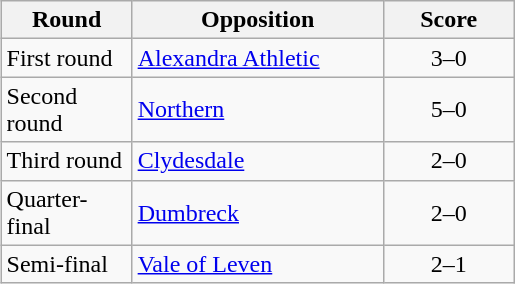<table class="wikitable" style="text-align:left;margin-left:1em;float:right">
<tr>
<th width=80>Round</th>
<th width=160>Opposition</th>
<th width=80>Score</th>
</tr>
<tr>
<td>First round</td>
<td><a href='#'>Alexandra Athletic</a></td>
<td align=center>3–0</td>
</tr>
<tr>
<td>Second round</td>
<td><a href='#'>Northern</a></td>
<td align=center>5–0</td>
</tr>
<tr>
<td>Third round</td>
<td><a href='#'>Clydesdale</a></td>
<td align=center>2–0</td>
</tr>
<tr>
<td>Quarter-final</td>
<td><a href='#'>Dumbreck</a></td>
<td align=center>2–0</td>
</tr>
<tr>
<td>Semi-final</td>
<td><a href='#'>Vale of Leven</a></td>
<td align=center>2–1</td>
</tr>
</table>
